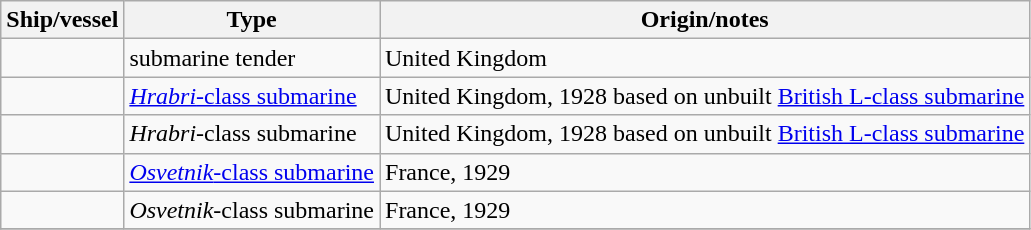<table class="wikitable">
<tr>
<th scope="col">Ship/vessel</th>
<th scope="col">Type</th>
<th scope="col">Origin/notes</th>
</tr>
<tr>
<td></td>
<td>submarine tender</td>
<td>United Kingdom</td>
</tr>
<tr>
<td></td>
<td><a href='#'><em>Hrabri</em>-class submarine</a></td>
<td>United Kingdom, 1928 based on unbuilt <a href='#'>British L-class submarine</a></td>
</tr>
<tr>
<td></td>
<td><em>Hrabri</em>-class submarine</td>
<td>United Kingdom, 1928 based on unbuilt <a href='#'>British L-class submarine</a></td>
</tr>
<tr>
<td></td>
<td><a href='#'><em>Osvetnik</em>-class submarine</a></td>
<td>France, 1929</td>
</tr>
<tr>
<td></td>
<td><em>Osvetnik</em>-class submarine</td>
<td>France, 1929</td>
</tr>
<tr>
</tr>
</table>
